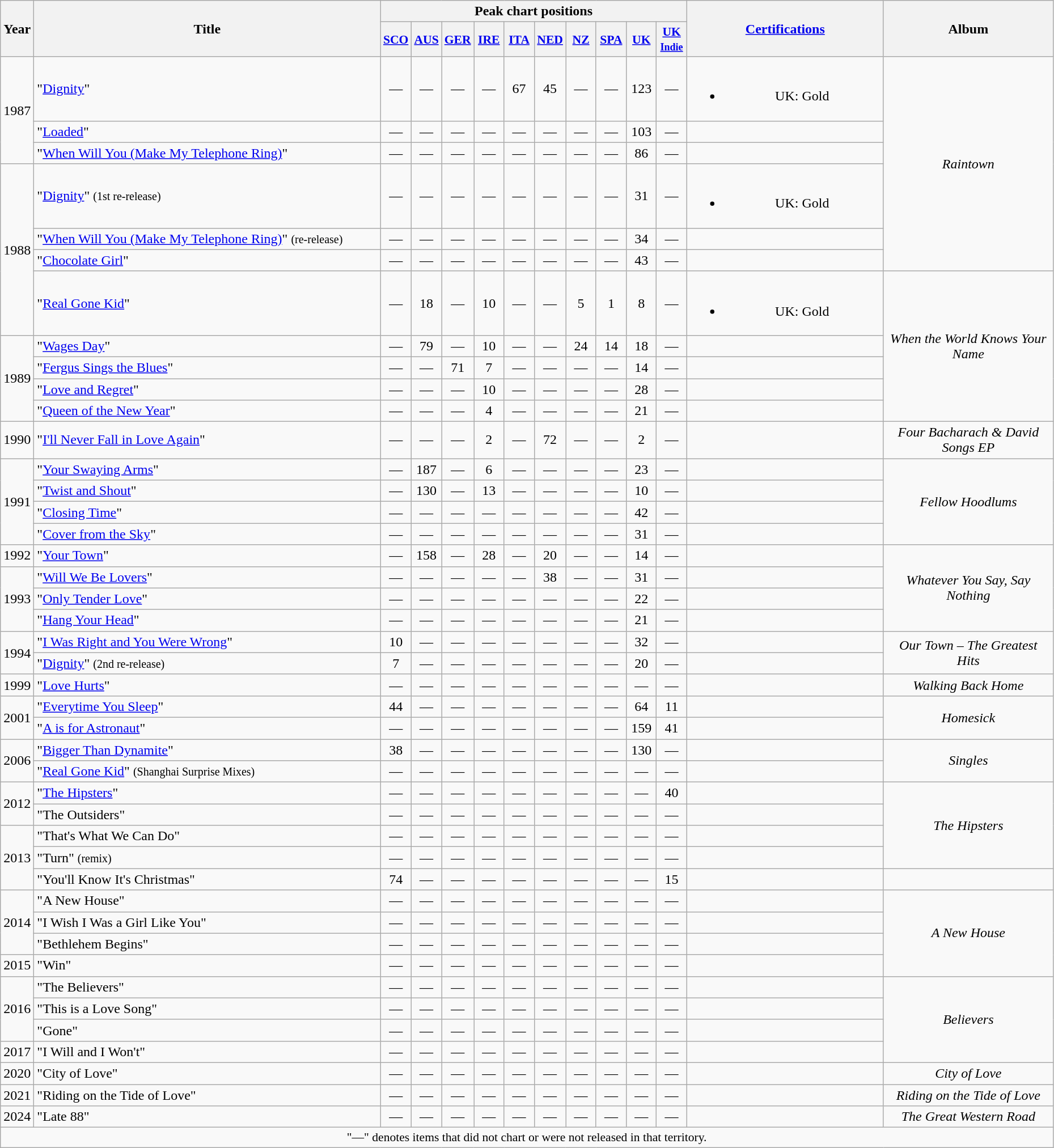<table class="wikitable" style="text-align:center;">
<tr>
<th rowspan="2" style="width:2em;">Year</th>
<th rowspan="2" style="width:25em;">Title</th>
<th colspan="10">Peak chart positions</th>
<th scope="col" rowspan="2" style="width:14em;"><a href='#'>Certifications</a></th>
<th rowspan="2" style="width:12em;">Album</th>
</tr>
<tr>
<th style="width:2em;font-size:90%;"><a href='#'>SCO</a><br></th>
<th style="width:2em;font-size:90%;"><a href='#'>AUS</a><br></th>
<th style="width:2em;font-size:90%;"><a href='#'>GER</a><br></th>
<th style="width:2em;font-size:90%;"><a href='#'>IRE</a><br></th>
<th style="width:2em;font-size:90%;"><a href='#'>ITA</a><br></th>
<th style="width:2em;font-size:90%;"><a href='#'>NED</a><br></th>
<th style="width:2em;font-size:90%;"><a href='#'>NZ</a><br></th>
<th style="width:2em;font-size:90%;"><a href='#'>SPA</a><br></th>
<th style="width:2em;font-size:90%;"><a href='#'>UK</a><br></th>
<th style="width:2em;font-size:90%;"><a href='#'>UK<br><small>Indie</small></a><br></th>
</tr>
<tr>
<td rowspan="3">1987</td>
<td style="text-align:left;">"<a href='#'>Dignity</a>"</td>
<td>—</td>
<td>—</td>
<td>—</td>
<td>—</td>
<td>67</td>
<td>45</td>
<td>—</td>
<td>—</td>
<td>123</td>
<td>—</td>
<td><br><ul><li>UK: Gold</li></ul></td>
<td rowspan="6"><em>Raintown</em></td>
</tr>
<tr>
<td style="text-align:left;">"<a href='#'>Loaded</a>"</td>
<td>—</td>
<td>—</td>
<td>—</td>
<td>—</td>
<td>—</td>
<td>—</td>
<td>—</td>
<td>—</td>
<td>103</td>
<td>—</td>
<td></td>
</tr>
<tr>
<td style="text-align:left;">"<a href='#'>When Will You (Make My Telephone Ring)</a>"</td>
<td>—</td>
<td>—</td>
<td>—</td>
<td>—</td>
<td>—</td>
<td>—</td>
<td>—</td>
<td>—</td>
<td>86</td>
<td>—</td>
</tr>
<tr>
<td rowspan="4">1988</td>
<td style="text-align:left;">"<a href='#'>Dignity</a>" <small>(1st re-release)</small></td>
<td>—</td>
<td>—</td>
<td>—</td>
<td>—</td>
<td>—</td>
<td>—</td>
<td>—</td>
<td>—</td>
<td>31</td>
<td>—</td>
<td><br><ul><li>UK: Gold</li></ul></td>
</tr>
<tr>
<td style="text-align:left;">"<a href='#'>When Will You (Make My Telephone Ring)</a>" <small>(re-release)</small></td>
<td>—</td>
<td>—</td>
<td>—</td>
<td>—</td>
<td>—</td>
<td>—</td>
<td>—</td>
<td>—</td>
<td>34</td>
<td>—</td>
<td></td>
</tr>
<tr>
<td style="text-align:left;">"<a href='#'>Chocolate Girl</a>"</td>
<td>—</td>
<td>—</td>
<td>—</td>
<td>—</td>
<td>—</td>
<td>—</td>
<td>—</td>
<td>—</td>
<td>43</td>
<td>—</td>
<td></td>
</tr>
<tr>
<td style="text-align:left;">"<a href='#'>Real Gone Kid</a>"</td>
<td>—</td>
<td>18</td>
<td>—</td>
<td>10</td>
<td>—</td>
<td>—</td>
<td>5</td>
<td>1</td>
<td>8</td>
<td>—</td>
<td><br><ul><li>UK: Gold</li></ul></td>
<td rowspan="5"><em>When the World Knows Your Name</em></td>
</tr>
<tr>
<td rowspan="4">1989</td>
<td style="text-align:left;">"<a href='#'>Wages Day</a>"</td>
<td>—</td>
<td>79</td>
<td>—</td>
<td>10</td>
<td>—</td>
<td>—</td>
<td>24</td>
<td>14</td>
<td>18</td>
<td>—</td>
<td></td>
</tr>
<tr>
<td style="text-align:left;">"<a href='#'>Fergus Sings the Blues</a>"</td>
<td>—</td>
<td>—</td>
<td>71</td>
<td>7</td>
<td>—</td>
<td>—</td>
<td>—</td>
<td>—</td>
<td>14</td>
<td>—</td>
<td></td>
</tr>
<tr>
<td style="text-align:left;">"<a href='#'>Love and Regret</a>"</td>
<td>—</td>
<td>—</td>
<td>—</td>
<td>10</td>
<td>—</td>
<td>—</td>
<td>—</td>
<td>—</td>
<td>28</td>
<td>—</td>
<td></td>
</tr>
<tr>
<td style="text-align:left;">"<a href='#'>Queen of the New Year</a>"</td>
<td>—</td>
<td>—</td>
<td>—</td>
<td>4</td>
<td>—</td>
<td>—</td>
<td>—</td>
<td>—</td>
<td>21</td>
<td>—</td>
<td></td>
</tr>
<tr>
<td>1990</td>
<td style="text-align:left;">"<a href='#'>I'll Never Fall in Love Again</a>"</td>
<td>—</td>
<td>—</td>
<td>—</td>
<td>2</td>
<td>—</td>
<td>72</td>
<td>—</td>
<td>—</td>
<td>2</td>
<td>—</td>
<td></td>
<td><em>Four Bacharach & David Songs EP</em></td>
</tr>
<tr>
<td rowspan="4">1991</td>
<td style="text-align:left;">"<a href='#'>Your Swaying Arms</a>"</td>
<td>—</td>
<td>187</td>
<td>—</td>
<td>6</td>
<td>—</td>
<td>—</td>
<td>—</td>
<td>—</td>
<td>23</td>
<td>—</td>
<td></td>
<td rowspan="4"><em>Fellow Hoodlums</em></td>
</tr>
<tr>
<td style="text-align:left;">"<a href='#'>Twist and Shout</a>"</td>
<td>—</td>
<td>130</td>
<td>—</td>
<td>13</td>
<td>—</td>
<td>—</td>
<td>—</td>
<td>—</td>
<td>10</td>
<td>—</td>
<td></td>
</tr>
<tr>
<td style="text-align:left;">"<a href='#'>Closing Time</a>"</td>
<td>—</td>
<td>—</td>
<td>—</td>
<td>—</td>
<td>—</td>
<td>—</td>
<td>—</td>
<td>—</td>
<td>42</td>
<td>—</td>
<td></td>
</tr>
<tr>
<td style="text-align:left;">"<a href='#'>Cover from the Sky</a>"</td>
<td>—</td>
<td>—</td>
<td>—</td>
<td>—</td>
<td>—</td>
<td>—</td>
<td>—</td>
<td>—</td>
<td>31</td>
<td>—</td>
<td></td>
</tr>
<tr>
<td>1992</td>
<td style="text-align:left;">"<a href='#'>Your Town</a>"</td>
<td>—</td>
<td>158</td>
<td>—</td>
<td>28</td>
<td>—</td>
<td>20</td>
<td>—</td>
<td>—</td>
<td>14</td>
<td>—</td>
<td></td>
<td rowspan="4"><em>Whatever You Say, Say Nothing</em></td>
</tr>
<tr>
<td rowspan="3">1993</td>
<td style="text-align:left;">"<a href='#'>Will We Be Lovers</a>"</td>
<td>—</td>
<td>—</td>
<td>—</td>
<td>—</td>
<td>—</td>
<td>38</td>
<td>—</td>
<td>—</td>
<td>31</td>
<td>—</td>
<td></td>
</tr>
<tr>
<td style="text-align:left;">"<a href='#'>Only Tender Love</a>"</td>
<td>—</td>
<td>—</td>
<td>—</td>
<td>—</td>
<td>—</td>
<td>—</td>
<td>—</td>
<td>—</td>
<td>22</td>
<td>—</td>
<td></td>
</tr>
<tr>
<td style="text-align:left;">"<a href='#'>Hang Your Head</a>"</td>
<td>—</td>
<td>—</td>
<td>—</td>
<td>—</td>
<td>—</td>
<td>—</td>
<td>—</td>
<td>—</td>
<td>21</td>
<td>—</td>
<td></td>
</tr>
<tr>
<td rowspan="2">1994</td>
<td style="text-align:left;">"<a href='#'>I Was Right and You Were Wrong</a>"</td>
<td>10</td>
<td>—</td>
<td>—</td>
<td>—</td>
<td>—</td>
<td>—</td>
<td>—</td>
<td>—</td>
<td>32</td>
<td>—</td>
<td></td>
<td rowspan="2"><em>Our Town – The Greatest Hits</em></td>
</tr>
<tr>
<td style="text-align:left;">"<a href='#'>Dignity</a>" <small>(2nd re-release)</small></td>
<td>7</td>
<td>—</td>
<td>—</td>
<td>—</td>
<td>—</td>
<td>—</td>
<td>—</td>
<td>—</td>
<td>20</td>
<td>—</td>
<td></td>
</tr>
<tr>
<td>1999</td>
<td style="text-align:left;">"<a href='#'>Love Hurts</a>"</td>
<td>—</td>
<td>—</td>
<td>—</td>
<td>—</td>
<td>—</td>
<td>—</td>
<td>—</td>
<td>—</td>
<td>—</td>
<td>—</td>
<td></td>
<td><em>Walking Back Home</em></td>
</tr>
<tr>
<td rowspan="2">2001</td>
<td style="text-align:left;">"<a href='#'>Everytime You Sleep</a>"</td>
<td>44</td>
<td>—</td>
<td>—</td>
<td>—</td>
<td>—</td>
<td>—</td>
<td>—</td>
<td>—</td>
<td>64</td>
<td>11</td>
<td></td>
<td rowspan="2"><em>Homesick</em></td>
</tr>
<tr>
<td style="text-align:left;">"<a href='#'>A is for Astronaut</a>"</td>
<td>—</td>
<td>—</td>
<td>—</td>
<td>—</td>
<td>—</td>
<td>—</td>
<td>—</td>
<td>—</td>
<td>159</td>
<td>41</td>
<td></td>
</tr>
<tr>
<td rowspan="2">2006</td>
<td style="text-align:left;">"<a href='#'>Bigger Than Dynamite</a>"</td>
<td>38</td>
<td>—</td>
<td>—</td>
<td>—</td>
<td>—</td>
<td>—</td>
<td>—</td>
<td>—</td>
<td>130</td>
<td>—</td>
<td></td>
<td rowspan="2"><em>Singles</em></td>
</tr>
<tr>
<td style="text-align:left;">"<a href='#'>Real Gone Kid</a>" <small>(Shanghai Surprise Mixes)</small></td>
<td>—</td>
<td>—</td>
<td>—</td>
<td>—</td>
<td>—</td>
<td>—</td>
<td>—</td>
<td>—</td>
<td>—</td>
<td>—</td>
<td></td>
</tr>
<tr>
<td rowspan="2">2012</td>
<td style="text-align:left;">"<a href='#'>The Hipsters</a>"</td>
<td>—</td>
<td>—</td>
<td>—</td>
<td>—</td>
<td>—</td>
<td>—</td>
<td>—</td>
<td>—</td>
<td>—</td>
<td>40</td>
<td></td>
<td rowspan="4"><em>The Hipsters</em></td>
</tr>
<tr>
<td style="text-align:left;">"The Outsiders"</td>
<td>—</td>
<td>—</td>
<td>—</td>
<td>—</td>
<td>—</td>
<td>—</td>
<td>—</td>
<td>—</td>
<td>—</td>
<td>—</td>
<td></td>
</tr>
<tr>
<td rowspan="3">2013</td>
<td style="text-align:left;">"That's What We Can Do"</td>
<td>—</td>
<td>—</td>
<td>—</td>
<td>—</td>
<td>—</td>
<td>—</td>
<td>—</td>
<td>—</td>
<td>—</td>
<td>—</td>
<td></td>
</tr>
<tr>
<td style="text-align:left;">"Turn" <small>(remix)</small></td>
<td>—</td>
<td>—</td>
<td>—</td>
<td>—</td>
<td>—</td>
<td>—</td>
<td>—</td>
<td>—</td>
<td>—</td>
<td>—</td>
<td></td>
</tr>
<tr>
<td style="text-align:left;">"You'll Know It's Christmas"</td>
<td>74</td>
<td>—</td>
<td>—</td>
<td>—</td>
<td>—</td>
<td>—</td>
<td>—</td>
<td>—</td>
<td>—</td>
<td>15</td>
<td></td>
<td></td>
</tr>
<tr>
<td rowspan="3">2014</td>
<td style="text-align:left;">"A New House"</td>
<td>—</td>
<td>—</td>
<td>—</td>
<td>—</td>
<td>—</td>
<td>—</td>
<td>—</td>
<td>—</td>
<td>—</td>
<td>—</td>
<td></td>
<td rowspan="4"><em>A New House</em></td>
</tr>
<tr>
<td style="text-align:left;">"I Wish I Was a Girl Like You"</td>
<td>—</td>
<td>—</td>
<td>—</td>
<td>—</td>
<td>—</td>
<td>—</td>
<td>—</td>
<td>—</td>
<td>—</td>
<td>—</td>
<td></td>
</tr>
<tr>
<td style="text-align:left;">"Bethlehem Begins"</td>
<td>—</td>
<td>—</td>
<td>—</td>
<td>—</td>
<td>—</td>
<td>—</td>
<td>—</td>
<td>—</td>
<td>—</td>
<td>—</td>
<td></td>
</tr>
<tr>
<td>2015</td>
<td style="text-align:left;">"Win"</td>
<td>—</td>
<td>—</td>
<td>—</td>
<td>—</td>
<td>—</td>
<td>—</td>
<td>—</td>
<td>—</td>
<td>—</td>
<td>—</td>
<td></td>
</tr>
<tr>
<td rowspan="3">2016</td>
<td style="text-align:left;">"The Believers"</td>
<td>—</td>
<td>—</td>
<td>—</td>
<td>—</td>
<td>—</td>
<td>—</td>
<td>—</td>
<td>—</td>
<td>—</td>
<td>—</td>
<td></td>
<td rowspan="4"><em>Believers</em></td>
</tr>
<tr>
<td style="text-align:left;">"This is a Love Song"</td>
<td>—</td>
<td>—</td>
<td>—</td>
<td>—</td>
<td>—</td>
<td>—</td>
<td>—</td>
<td>—</td>
<td>—</td>
<td>—</td>
<td></td>
</tr>
<tr>
<td style="text-align:left;">"Gone"</td>
<td>—</td>
<td>—</td>
<td>—</td>
<td>—</td>
<td>—</td>
<td>—</td>
<td>—</td>
<td>—</td>
<td>—</td>
<td>—</td>
<td></td>
</tr>
<tr>
<td>2017</td>
<td style="text-align:left;">"I Will and I Won't"</td>
<td>—</td>
<td>—</td>
<td>—</td>
<td>—</td>
<td>—</td>
<td>—</td>
<td>—</td>
<td>—</td>
<td>—</td>
<td>—</td>
<td></td>
</tr>
<tr>
<td rowspan="1">2020</td>
<td style="text-align:left;">"City of Love"</td>
<td>—</td>
<td>—</td>
<td>—</td>
<td>—</td>
<td>—</td>
<td>—</td>
<td>—</td>
<td>—</td>
<td>—</td>
<td>—</td>
<td></td>
<td rowspan="1"><em>City of Love</em></td>
</tr>
<tr>
<td rowspan="1">2021</td>
<td style="text-align:left;">"Riding on the Tide of Love"</td>
<td>—</td>
<td>—</td>
<td>—</td>
<td>—</td>
<td>—</td>
<td>—</td>
<td>—</td>
<td>—</td>
<td>—</td>
<td>—</td>
<td></td>
<td rowspan="1"><em>Riding on the Tide of Love</em></td>
</tr>
<tr>
<td rowspan="1">2024</td>
<td style="text-align:left;">"Late 88"</td>
<td>—</td>
<td>—</td>
<td>—</td>
<td>—</td>
<td>—</td>
<td>—</td>
<td>—</td>
<td>—</td>
<td>—</td>
<td>—</td>
<td></td>
<td rowspan="1"><em>The Great Western Road</em></td>
</tr>
<tr>
<td colspan="15" style="font-size:90%">"—" denotes items that did not chart or were not released in that territory.</td>
</tr>
</table>
